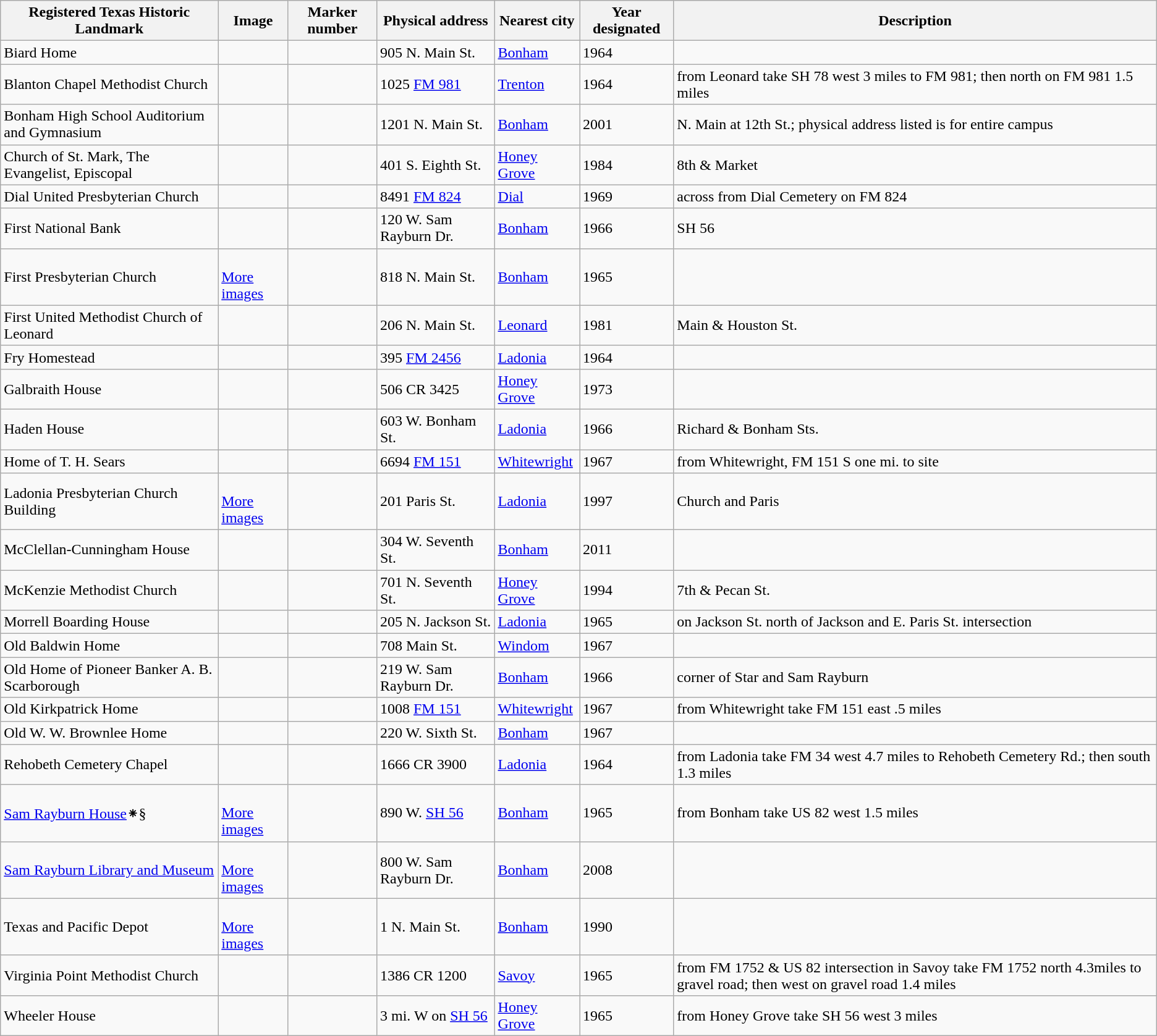<table class="wikitable sortable">
<tr>
<th>Registered Texas Historic Landmark</th>
<th>Image</th>
<th>Marker number</th>
<th>Physical address</th>
<th>Nearest city</th>
<th>Year designated</th>
<th>Description</th>
</tr>
<tr>
<td>Biard Home</td>
<td></td>
<td></td>
<td>905 N. Main St.<br></td>
<td><a href='#'>Bonham</a></td>
<td>1964</td>
<td></td>
</tr>
<tr>
<td>Blanton Chapel Methodist Church</td>
<td></td>
<td></td>
<td>1025 <a href='#'>FM 981</a><br></td>
<td><a href='#'>Trenton</a></td>
<td>1964</td>
<td>from Leonard take SH 78 west 3 miles to FM 981; then north on FM 981 1.5 miles</td>
</tr>
<tr>
<td>Bonham High School Auditorium and Gymnasium</td>
<td></td>
<td></td>
<td>1201 N. Main St.<br></td>
<td><a href='#'>Bonham</a></td>
<td>2001</td>
<td>N. Main at 12th St.; physical address listed is for entire campus</td>
</tr>
<tr>
<td>Church of St. Mark, The Evangelist, Episcopal</td>
<td></td>
<td></td>
<td>401 S. Eighth St.<br></td>
<td><a href='#'>Honey Grove</a></td>
<td>1984</td>
<td>8th & Market</td>
</tr>
<tr>
<td>Dial United Presbyterian Church</td>
<td></td>
<td></td>
<td>8491 <a href='#'>FM 824</a><br></td>
<td><a href='#'>Dial</a></td>
<td>1969</td>
<td>across from Dial Cemetery on FM 824</td>
</tr>
<tr>
<td>First National Bank</td>
<td></td>
<td></td>
<td>120 W. Sam Rayburn Dr.<br></td>
<td><a href='#'>Bonham</a></td>
<td>1966</td>
<td>SH 56</td>
</tr>
<tr>
<td>First Presbyterian Church</td>
<td><br> <a href='#'>More images</a></td>
<td></td>
<td>818 N. Main St.<br></td>
<td><a href='#'>Bonham</a></td>
<td>1965</td>
<td></td>
</tr>
<tr>
<td>First United Methodist Church of Leonard</td>
<td></td>
<td></td>
<td>206 N. Main St.<br></td>
<td><a href='#'>Leonard</a></td>
<td>1981</td>
<td>Main & Houston St.</td>
</tr>
<tr>
<td>Fry Homestead</td>
<td></td>
<td></td>
<td>395 <a href='#'>FM 2456</a><br></td>
<td><a href='#'>Ladonia</a></td>
<td>1964</td>
<td></td>
</tr>
<tr>
<td>Galbraith House</td>
<td></td>
<td></td>
<td>506 CR 3425<br></td>
<td><a href='#'>Honey Grove</a></td>
<td>1973</td>
<td></td>
</tr>
<tr>
<td>Haden House</td>
<td></td>
<td></td>
<td>603 W. Bonham St.<br></td>
<td><a href='#'>Ladonia</a></td>
<td>1966</td>
<td>Richard & Bonham Sts.</td>
</tr>
<tr>
<td>Home of T. H. Sears</td>
<td></td>
<td></td>
<td>6694 <a href='#'>FM 151</a><br></td>
<td><a href='#'>Whitewright</a></td>
<td>1967</td>
<td>from Whitewright, FM 151 S one mi. to site</td>
</tr>
<tr>
<td>Ladonia Presbyterian Church Building</td>
<td><br> <a href='#'>More images</a></td>
<td></td>
<td>201 Paris St.<br></td>
<td><a href='#'>Ladonia</a></td>
<td>1997</td>
<td>Church and Paris</td>
</tr>
<tr>
<td>McClellan-Cunningham House</td>
<td></td>
<td></td>
<td>304 W. Seventh St.<br></td>
<td><a href='#'>Bonham</a></td>
<td>2011</td>
<td></td>
</tr>
<tr>
<td>McKenzie Methodist Church</td>
<td></td>
<td></td>
<td>701 N. Seventh St.<br></td>
<td><a href='#'>Honey Grove</a></td>
<td>1994</td>
<td>7th & Pecan St.</td>
</tr>
<tr>
<td>Morrell Boarding House</td>
<td></td>
<td></td>
<td>205 N. Jackson St.<br></td>
<td><a href='#'>Ladonia</a></td>
<td>1965</td>
<td>on Jackson St. north of Jackson and E. Paris St. intersection</td>
</tr>
<tr>
<td>Old Baldwin Home</td>
<td></td>
<td></td>
<td>708 Main St.<br></td>
<td><a href='#'>Windom</a></td>
<td>1967</td>
<td></td>
</tr>
<tr>
<td>Old Home of Pioneer Banker A. B. Scarborough</td>
<td></td>
<td></td>
<td>219 W. Sam Rayburn Dr.<br></td>
<td><a href='#'>Bonham</a></td>
<td>1966</td>
<td>corner of Star and Sam Rayburn</td>
</tr>
<tr>
<td>Old Kirkpatrick Home</td>
<td></td>
<td></td>
<td>1008 <a href='#'>FM 151</a><br></td>
<td><a href='#'>Whitewright</a></td>
<td>1967</td>
<td>from Whitewright take FM 151 east .5 miles</td>
</tr>
<tr>
<td>Old W. W. Brownlee Home</td>
<td></td>
<td></td>
<td>220 W. Sixth St.<br></td>
<td><a href='#'>Bonham</a></td>
<td>1967</td>
<td></td>
</tr>
<tr>
<td>Rehobeth Cemetery Chapel</td>
<td></td>
<td></td>
<td>1666 CR 3900<br></td>
<td><a href='#'>Ladonia</a></td>
<td>1964</td>
<td>from Ladonia take FM 34 west 4.7 miles to Rehobeth Cemetery Rd.; then south 1.3 miles</td>
</tr>
<tr>
<td><a href='#'>Sam Rayburn House</a>⁕§</td>
<td><br> <a href='#'>More images</a></td>
<td></td>
<td>890 W. <a href='#'>SH 56</a><br></td>
<td><a href='#'>Bonham</a></td>
<td>1965</td>
<td>from Bonham take US 82 west 1.5 miles</td>
</tr>
<tr>
<td><a href='#'>Sam Rayburn Library and Museum</a></td>
<td><br> <a href='#'>More images</a></td>
<td></td>
<td>800 W. Sam Rayburn Dr.<br></td>
<td><a href='#'>Bonham</a></td>
<td>2008</td>
<td></td>
</tr>
<tr>
<td>Texas and Pacific Depot</td>
<td><br> <a href='#'>More images</a></td>
<td></td>
<td>1 N. Main St.<br></td>
<td><a href='#'>Bonham</a></td>
<td>1990</td>
<td></td>
</tr>
<tr>
<td>Virginia Point Methodist Church</td>
<td></td>
<td></td>
<td>1386 CR 1200<br></td>
<td><a href='#'>Savoy</a></td>
<td>1965</td>
<td>from FM 1752 & US 82 intersection in Savoy take FM 1752 north 4.3miles to gravel road; then west on gravel road 1.4 miles</td>
</tr>
<tr>
<td>Wheeler House</td>
<td></td>
<td></td>
<td>3 mi. W on <a href='#'>SH 56</a><br></td>
<td><a href='#'>Honey Grove</a></td>
<td>1965</td>
<td>from Honey Grove take SH 56 west 3 miles</td>
</tr>
</table>
